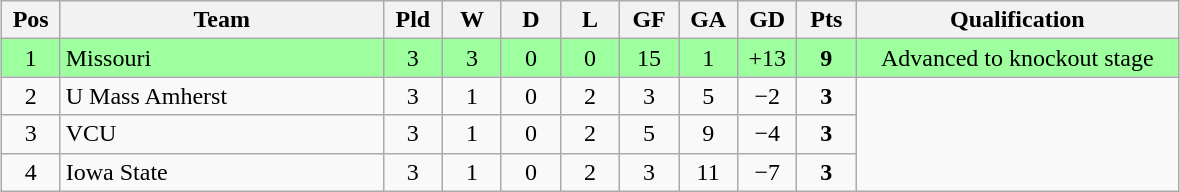<table class="wikitable" style="text-align:center; margin: 1em auto">
<tr>
<th style="width:2em">Pos</th>
<th style="width:13em">Team</th>
<th style="width:2em">Pld</th>
<th style="width:2em">W</th>
<th style="width:2em">D</th>
<th style="width:2em">L</th>
<th style="width:2em">GF</th>
<th style="width:2em">GA</th>
<th style="width:2em">GD</th>
<th style="width:2em">Pts</th>
<th style="width:13em">Qualification</th>
</tr>
<tr bgcolor="#9eff9e">
<td>1</td>
<td style="text-align:left">Missouri</td>
<td>3</td>
<td>3</td>
<td>0</td>
<td>0</td>
<td>15</td>
<td>1</td>
<td>+13<strong></strong></td>
<td><strong>9</strong></td>
<td>Advanced to knockout stage</td>
</tr>
<tr>
<td>2</td>
<td style="text-align:left">U Mass Amherst</td>
<td>3</td>
<td>1</td>
<td>0</td>
<td>2</td>
<td>3</td>
<td>5</td>
<td>−2</td>
<td><strong>3</strong></td>
<td rowspan = "3"></td>
</tr>
<tr>
<td>3</td>
<td style="text-align:left">VCU</td>
<td>3</td>
<td>1</td>
<td>0</td>
<td>2</td>
<td>5</td>
<td>9</td>
<td>−4</td>
<td><strong>3</strong></td>
</tr>
<tr>
<td>4</td>
<td style="text-align:left">Iowa State</td>
<td>3</td>
<td>1</td>
<td>0</td>
<td>2</td>
<td>3</td>
<td>11</td>
<td>−7<strong></strong></td>
<td><strong>3</strong></td>
</tr>
</table>
